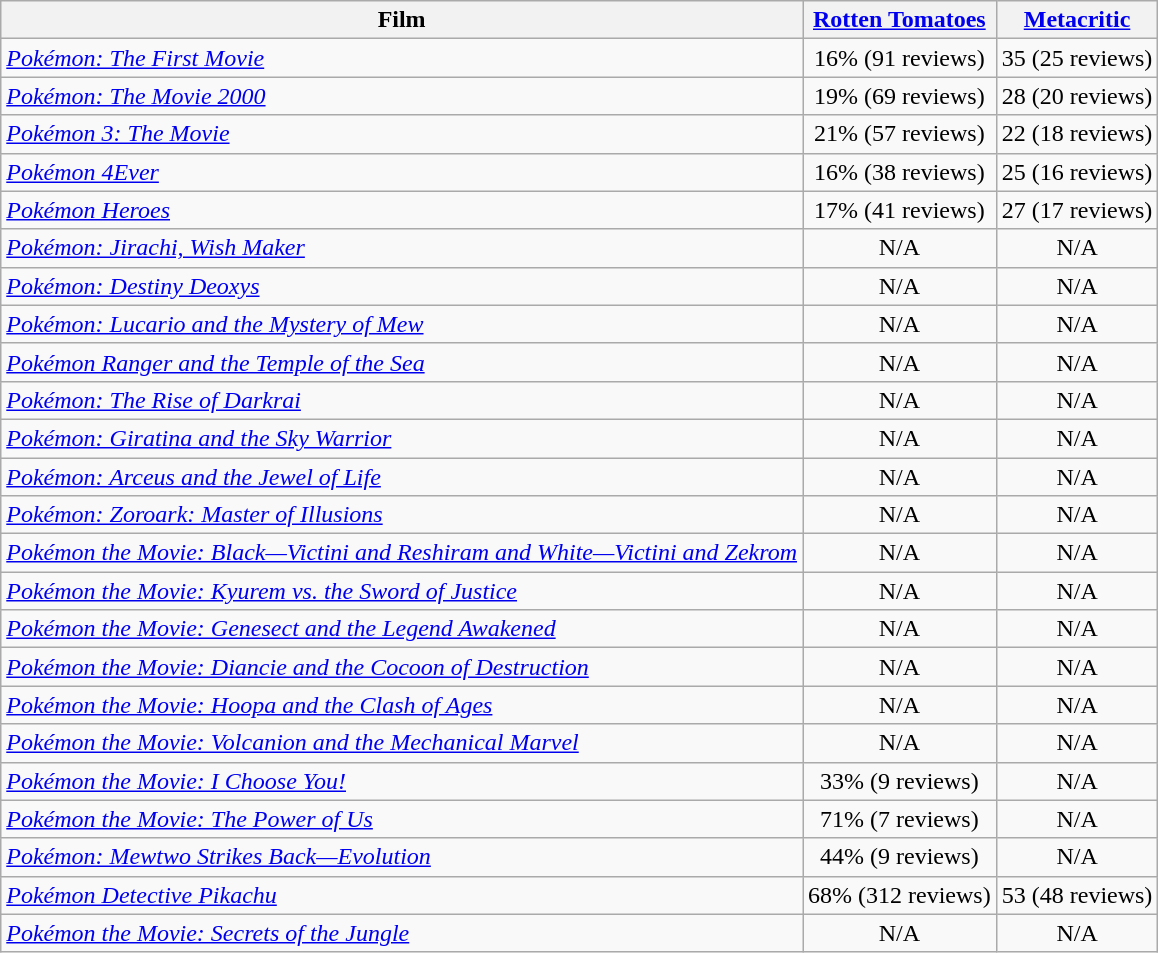<table class="wikitable sortable" style="text-align: center;">
<tr>
<th>Film</th>
<th><a href='#'>Rotten Tomatoes</a></th>
<th><a href='#'>Metacritic</a></th>
</tr>
<tr>
<td style="text-align: left;"><em><a href='#'>Pokémon: The First Movie</a></em></td>
<td>16% (91 reviews)</td>
<td>35 (25 reviews)</td>
</tr>
<tr>
<td style="text-align: left;"><em><a href='#'>Pokémon: The Movie 2000</a></em></td>
<td>19% (69 reviews)</td>
<td>28 (20 reviews)</td>
</tr>
<tr>
<td style="text-align: left;"><em><a href='#'>Pokémon 3: The Movie</a></em></td>
<td>21% (57 reviews)</td>
<td>22 (18 reviews)</td>
</tr>
<tr>
<td style="text-align: left;"><em><a href='#'>Pokémon 4Ever</a></em></td>
<td>16% (38 reviews)</td>
<td>25 (16 reviews)</td>
</tr>
<tr>
<td style="text-align: left;"><em><a href='#'>Pokémon Heroes</a></em></td>
<td>17% (41 reviews)</td>
<td>27 (17 reviews)</td>
</tr>
<tr>
<td style="text-align: left;"><em><a href='#'>Pokémon: Jirachi, Wish Maker</a></em></td>
<td>N/A</td>
<td>N/A</td>
</tr>
<tr>
<td style="text-align: left;"><em><a href='#'>Pokémon: Destiny Deoxys</a></em></td>
<td>N/A</td>
<td>N/A</td>
</tr>
<tr>
<td style="text-align: left;"><em><a href='#'>Pokémon: Lucario and the Mystery of Mew</a></em></td>
<td>N/A</td>
<td>N/A</td>
</tr>
<tr>
<td style="text-align: left;"><em><a href='#'>Pokémon Ranger and the Temple of the Sea</a></em></td>
<td>N/A</td>
<td>N/A</td>
</tr>
<tr>
<td style="text-align: left;"><em><a href='#'>Pokémon: The Rise of Darkrai</a></em></td>
<td>N/A</td>
<td>N/A</td>
</tr>
<tr>
<td style="text-align: left;"><em><a href='#'>Pokémon: Giratina and the Sky Warrior</a></em></td>
<td>N/A</td>
<td>N/A</td>
</tr>
<tr>
<td style="text-align: left;"><em><a href='#'>Pokémon: Arceus and the Jewel of Life</a></em></td>
<td>N/A</td>
<td>N/A</td>
</tr>
<tr>
<td style="text-align: left;"><em><a href='#'>Pokémon: Zoroark: Master of Illusions</a></em></td>
<td>N/A</td>
<td>N/A</td>
</tr>
<tr>
<td style="text-align: left;"><em><a href='#'>Pokémon the Movie: Black—Victini and Reshiram and White—Victini and Zekrom</a></em></td>
<td>N/A</td>
<td>N/A</td>
</tr>
<tr>
<td style="text-align: left;"><em><a href='#'>Pokémon the Movie: Kyurem vs. the Sword of Justice</a></em></td>
<td>N/A</td>
<td>N/A</td>
</tr>
<tr>
<td style="text-align: left;"><em><a href='#'>Pokémon the Movie: Genesect and the Legend Awakened</a></em></td>
<td>N/A</td>
<td>N/A</td>
</tr>
<tr>
<td style="text-align: left;"><em><a href='#'>Pokémon the Movie: Diancie and the Cocoon of Destruction</a></em></td>
<td>N/A</td>
<td>N/A</td>
</tr>
<tr>
<td style="text-align: left;"><em><a href='#'>Pokémon the Movie: Hoopa and the Clash of Ages</a></em></td>
<td>N/A</td>
<td>N/A</td>
</tr>
<tr>
<td style="text-align: left;"><em><a href='#'>Pokémon the Movie: Volcanion and the Mechanical Marvel</a></em></td>
<td>N/A</td>
<td>N/A</td>
</tr>
<tr>
<td style="text-align: left;"><em><a href='#'>Pokémon the Movie: I Choose You!</a></em></td>
<td>33% (9 reviews)</td>
<td>N/A</td>
</tr>
<tr>
<td style="text-align: left;"><em><a href='#'>Pokémon the Movie: The Power of Us</a></em></td>
<td>71% (7 reviews)</td>
<td>N/A</td>
</tr>
<tr>
<td style="text-align: left;"><em><a href='#'>Pokémon: Mewtwo Strikes Back—Evolution</a></em></td>
<td>44% (9 reviews)</td>
<td>N/A</td>
</tr>
<tr>
<td style="text-align: left;"><em><a href='#'>Pokémon Detective Pikachu</a></em></td>
<td>68% (312 reviews)</td>
<td>53 (48 reviews)</td>
</tr>
<tr>
<td style="text-align: left;"><em><a href='#'>Pokémon the Movie: Secrets of the Jungle</a></em></td>
<td>N/A</td>
<td>N/A</td>
</tr>
</table>
